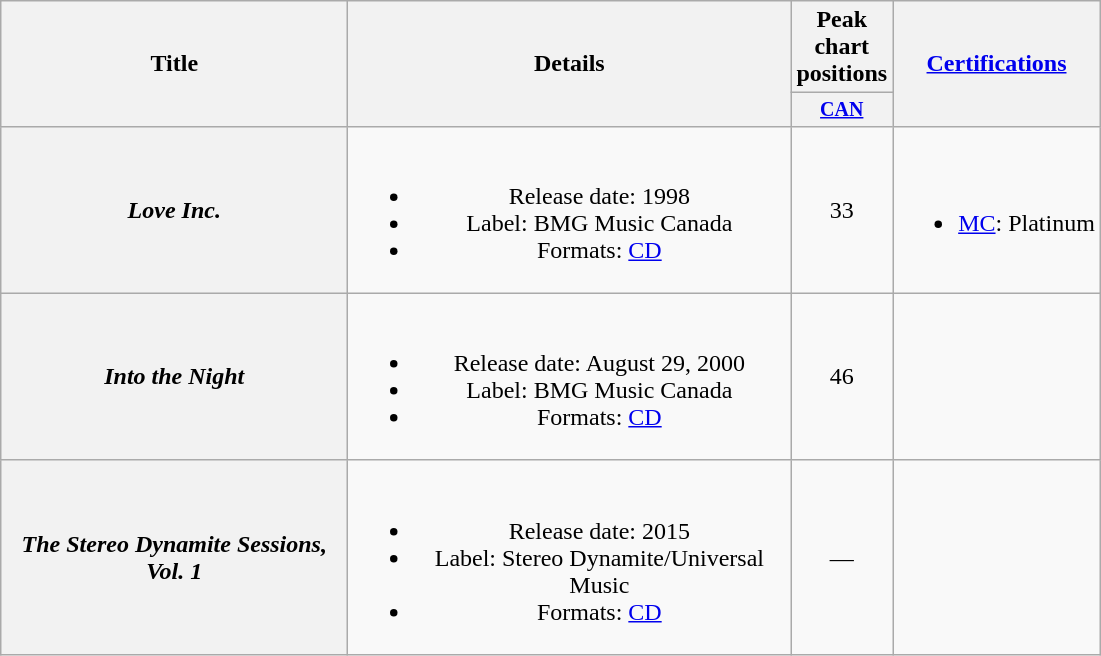<table class="wikitable plainrowheaders" style="text-align:center;">
<tr>
<th rowspan="2" style="width:14em;">Title</th>
<th rowspan="2" style="width:18em;">Details</th>
<th colspan="1">Peak chart positions</th>
<th rowspan="2"><a href='#'>Certifications</a></th>
</tr>
<tr style="font-size:smaller;">
<th style="width:45px;"><a href='#'>CAN</a><br></th>
</tr>
<tr>
<th scope="row"><em>Love Inc.</em></th>
<td><br><ul><li>Release date: 1998</li><li>Label: BMG Music Canada</li><li>Formats: <a href='#'>CD</a></li></ul></td>
<td>33</td>
<td><br><ul><li><a href='#'>MC</a>: Platinum</li></ul></td>
</tr>
<tr>
<th scope="row"><em>Into the Night</em></th>
<td><br><ul><li>Release date: August 29, 2000</li><li>Label: BMG Music Canada</li><li>Formats: <a href='#'>CD</a></li></ul></td>
<td>46</td>
<td></td>
</tr>
<tr>
<th scope="row"><em>The Stereo Dynamite Sessions, Vol. 1</em></th>
<td><br><ul><li>Release date: 2015</li><li>Label: Stereo Dynamite/Universal Music</li><li>Formats: <a href='#'>CD</a></li></ul></td>
<td>—</td>
<td></td>
</tr>
</table>
